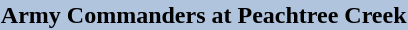<table align=right>
<tr>
<th style="background:#b0c4de;"><strong>Army Commanders at Peachtree Creek</strong></th>
</tr>
<tr>
<td></td>
</tr>
</table>
